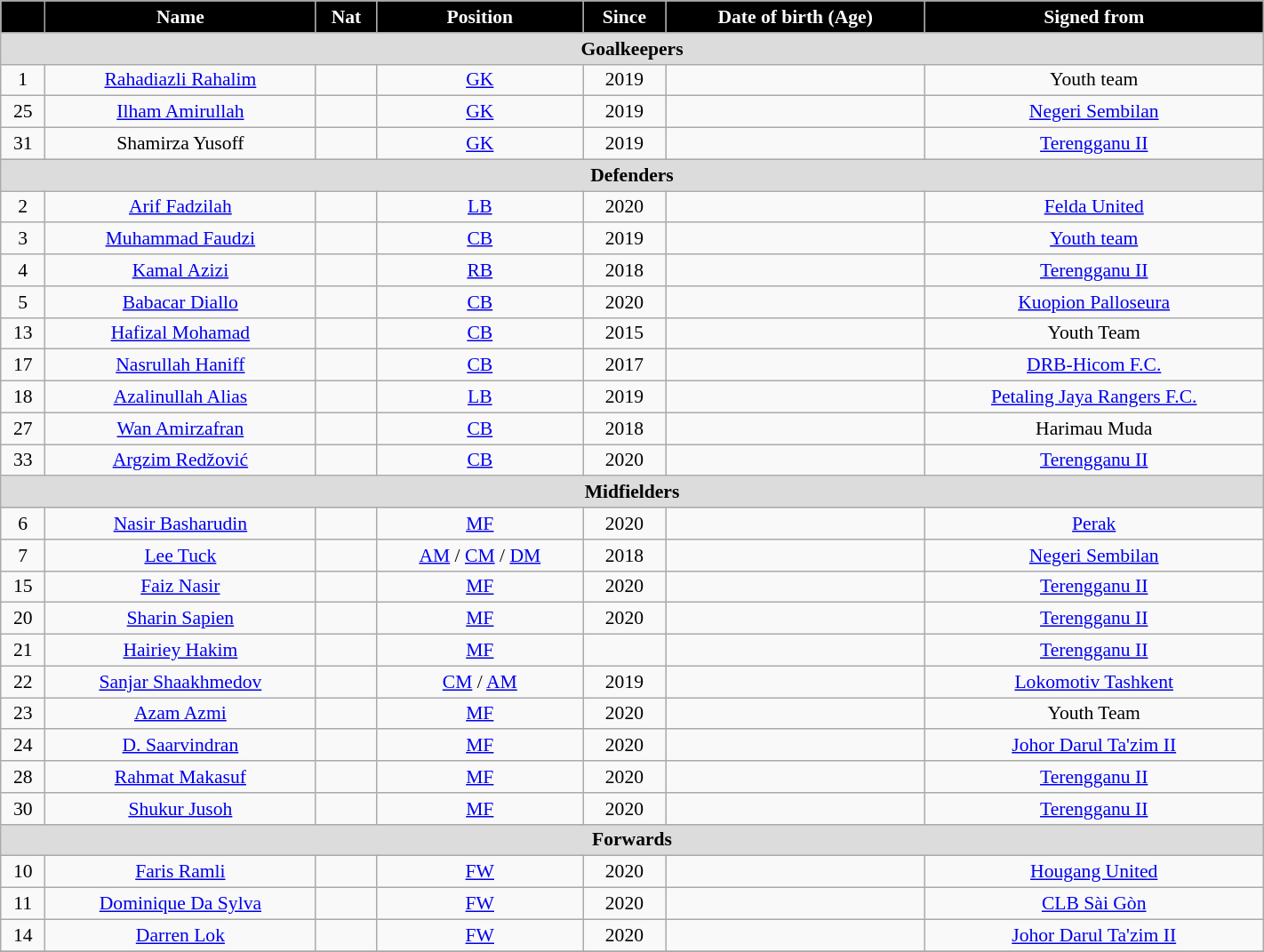<table class="wikitable" style="text-align:center; font-size:90%; width:75%;">
<tr>
<th style="background:black; color:white; text-align:center;"></th>
<th style="background:black; color:white; text-align:center;">Name</th>
<th style="background:black; color:white; text-align:center;">Nat</th>
<th style="background:black; color:white; text-align:center;">Position</th>
<th style="background:black; color:white; text-align:center;">Since</th>
<th style="background:black; color:white; text-align:center;">Date of birth (Age)</th>
<th style="background:black; color:white; text-align:center;">Signed from</th>
</tr>
<tr>
<th colspan=11  style="background:#dcdcdc; color:; text-align:center;">Goalkeepers</th>
</tr>
<tr>
<td>1</td>
<td><a href='#'>Rahadiazli Rahalim</a></td>
<td> </td>
<td><a href='#'>GK</a></td>
<td>2019</td>
<td></td>
<td>Youth team</td>
</tr>
<tr>
<td>25</td>
<td><a href='#'>Ilham Amirullah</a></td>
<td> </td>
<td><a href='#'>GK</a></td>
<td>2019</td>
<td></td>
<td> <a href='#'>Negeri Sembilan</a></td>
</tr>
<tr>
<td>31</td>
<td>Shamirza Yusoff</td>
<td> </td>
<td><a href='#'>GK</a></td>
<td>2019</td>
<td></td>
<td> <a href='#'>Terengganu II</a></td>
</tr>
<tr>
<th colspan=11  style="background:#dcdcdc; color:; text-align:center;">Defenders</th>
</tr>
<tr>
<td>2</td>
<td><a href='#'>Arif Fadzilah</a></td>
<td> </td>
<td><a href='#'>LB</a></td>
<td>2020</td>
<td></td>
<td> <a href='#'>Felda United</a></td>
</tr>
<tr>
<td>3</td>
<td><a href='#'>Muhammad Faudzi</a></td>
<td> </td>
<td><a href='#'>CB</a></td>
<td>2019</td>
<td></td>
<td><a href='#'>Youth team</a></td>
</tr>
<tr>
<td>4</td>
<td><a href='#'>Kamal Azizi</a></td>
<td> </td>
<td><a href='#'>RB</a></td>
<td>2018</td>
<td></td>
<td> <a href='#'>Terengganu II</a></td>
</tr>
<tr>
<td>5</td>
<td><a href='#'>Babacar Diallo</a></td>
<td></td>
<td><a href='#'>CB</a></td>
<td>2020</td>
<td></td>
<td> <a href='#'>Kuopion Palloseura</a></td>
</tr>
<tr>
<td>13</td>
<td><a href='#'>Hafizal Mohamad</a></td>
<td> </td>
<td><a href='#'>CB</a></td>
<td>2015</td>
<td></td>
<td>Youth Team</td>
</tr>
<tr>
<td>17</td>
<td><a href='#'>Nasrullah Haniff</a></td>
<td> </td>
<td><a href='#'>CB</a></td>
<td>2017</td>
<td></td>
<td> <a href='#'>DRB-Hicom F.C.</a></td>
</tr>
<tr>
<td>18</td>
<td><a href='#'>Azalinullah Alias</a></td>
<td> </td>
<td><a href='#'>LB</a></td>
<td>2019</td>
<td></td>
<td> <a href='#'>Petaling Jaya Rangers F.C.</a></td>
</tr>
<tr>
<td>27</td>
<td><a href='#'>Wan Amirzafran</a></td>
<td> </td>
<td><a href='#'>CB</a></td>
<td>2018</td>
<td></td>
<td> Harimau Muda</td>
</tr>
<tr>
<td>33</td>
<td><a href='#'>Argzim Redžović</a></td>
<td></td>
<td><a href='#'>CB</a></td>
<td>2020</td>
<td></td>
<td> <a href='#'>Terengganu II</a></td>
</tr>
<tr>
<th colspan=11  style="background:#dcdcdc; color:; text-align:center;">Midfielders</th>
</tr>
<tr>
<td>6</td>
<td><a href='#'>Nasir Basharudin</a></td>
<td> </td>
<td><a href='#'>MF</a></td>
<td>2020</td>
<td></td>
<td> <a href='#'>Perak</a></td>
</tr>
<tr>
<td>7</td>
<td><a href='#'>Lee Tuck</a></td>
<td></td>
<td><a href='#'>AM</a> / <a href='#'>CM</a> / <a href='#'>DM</a></td>
<td>2018</td>
<td></td>
<td> <a href='#'>Negeri Sembilan</a></td>
</tr>
<tr>
<td>15</td>
<td><a href='#'>Faiz Nasir</a></td>
<td> </td>
<td><a href='#'>MF</a></td>
<td>2020</td>
<td></td>
<td> <a href='#'>Terengganu II</a></td>
</tr>
<tr>
<td>20</td>
<td><a href='#'>Sharin Sapien</a></td>
<td> </td>
<td><a href='#'>MF</a></td>
<td>2020</td>
<td></td>
<td> <a href='#'>Terengganu II</a></td>
</tr>
<tr>
<td>21</td>
<td><a href='#'>Hairiey Hakim</a></td>
<td> </td>
<td><a href='#'>MF</a></td>
<td></td>
<td></td>
<td> <a href='#'>Terengganu II</a></td>
</tr>
<tr>
<td>22</td>
<td><a href='#'>Sanjar Shaakhmedov</a></td>
<td></td>
<td><a href='#'>CM</a> / <a href='#'>AM</a></td>
<td>2019</td>
<td></td>
<td> <a href='#'>Lokomotiv Tashkent</a></td>
</tr>
<tr>
<td>23</td>
<td><a href='#'>Azam Azmi</a></td>
<td></td>
<td><a href='#'>MF</a></td>
<td>2020</td>
<td></td>
<td>Youth Team</td>
</tr>
<tr>
<td>24</td>
<td><a href='#'>D. Saarvindran</a></td>
<td> </td>
<td><a href='#'>MF</a></td>
<td>2020</td>
<td></td>
<td> <a href='#'>Johor Darul Ta'zim II</a></td>
</tr>
<tr>
<td>28</td>
<td><a href='#'>Rahmat Makasuf</a></td>
<td></td>
<td><a href='#'>MF</a></td>
<td>2020</td>
<td></td>
<td> <a href='#'>Terengganu II</a></td>
</tr>
<tr>
<td>30</td>
<td><a href='#'>Shukur Jusoh</a></td>
<td> </td>
<td><a href='#'>MF</a></td>
<td>2020</td>
<td></td>
<td> <a href='#'>Terengganu II</a></td>
</tr>
<tr>
<th colspan=11  style="background:#dcdcdc; color:; text-align:center;">Forwards</th>
</tr>
<tr>
<td>10</td>
<td><a href='#'>Faris Ramli</a></td>
<td></td>
<td><a href='#'>FW</a></td>
<td>2020</td>
<td></td>
<td> <a href='#'>Hougang United</a></td>
</tr>
<tr>
<td>11</td>
<td><a href='#'>Dominique Da Sylva</a></td>
<td></td>
<td><a href='#'>FW</a></td>
<td>2020</td>
<td></td>
<td> <a href='#'>CLB Sài Gòn</a></td>
</tr>
<tr>
<td>14</td>
<td><a href='#'>Darren Lok</a></td>
<td> </td>
<td><a href='#'>FW</a></td>
<td>2020</td>
<td></td>
<td> <a href='#'>Johor Darul Ta'zim II</a></td>
</tr>
<tr>
</tr>
</table>
